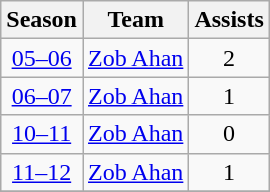<table class="wikitable" style="text-align: center;">
<tr>
<th>Season</th>
<th>Team</th>
<th>Assists</th>
</tr>
<tr>
<td><a href='#'>05–06</a></td>
<td align="left"><a href='#'>Zob Ahan</a></td>
<td>2</td>
</tr>
<tr>
<td><a href='#'>06–07</a></td>
<td align="left"><a href='#'>Zob Ahan</a></td>
<td>1</td>
</tr>
<tr>
<td><a href='#'>10–11</a></td>
<td align="left"><a href='#'>Zob Ahan</a></td>
<td>0</td>
</tr>
<tr>
<td><a href='#'>11–12</a></td>
<td align="left"><a href='#'>Zob Ahan</a></td>
<td>1</td>
</tr>
<tr>
</tr>
</table>
